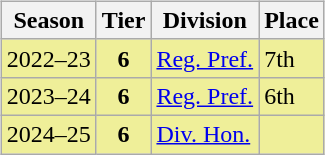<table>
<tr>
<td valign="top" width=0%><br><table class=wikitable>
<tr>
<th>Season</th>
<th>Tier</th>
<th>Division</th>
<th>Place</th>
</tr>
<tr>
<td style="background:#EFEF99;">2022–23</td>
<th style="background:#EFEF99;">6</th>
<td style="background:#EFEF99;"><a href='#'>Reg. Pref.</a></td>
<td style="background:#EFEF99;">7th</td>
</tr>
<tr>
<td style="background:#EFEF99;">2023–24</td>
<th style="background:#EFEF99;">6</th>
<td style="background:#EFEF99;"><a href='#'>Reg. Pref.</a></td>
<td style="background:#EFEF99;">6th</td>
</tr>
<tr>
<td style="background:#EFEF99;">2024–25</td>
<th style="background:#EFEF99;">6</th>
<td style="background:#EFEF99;"><a href='#'>Div. Hon.</a></td>
<td style="background:#EFEF99;"></td>
</tr>
</table>
</td>
</tr>
</table>
